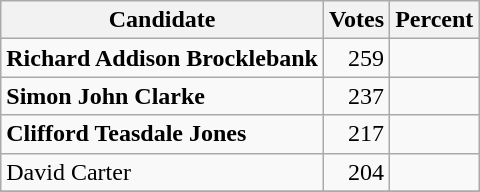<table class="wikitable">
<tr>
<th>Candidate</th>
<th>Votes</th>
<th>Percent</th>
</tr>
<tr>
<td style="font-weight:bold;">Richard Addison Brocklebank</td>
<td style="text-align:right;">259</td>
<td></td>
</tr>
<tr>
<td style="font-weight:bold;">Simon John Clarke</td>
<td style="text-align:right;">237</td>
<td></td>
</tr>
<tr>
<td style="font-weight:bold;">Clifford Teasdale Jones</td>
<td style="text-align:right;">217</td>
<td></td>
</tr>
<tr>
<td>David Carter</td>
<td style="text-align:right;">204</td>
<td></td>
</tr>
<tr>
</tr>
</table>
